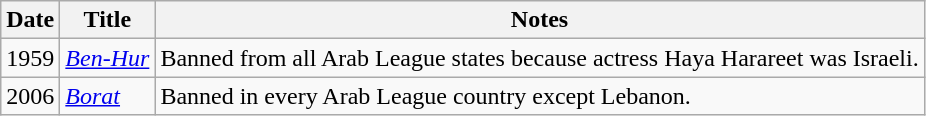<table class="wikitable sortable">
<tr>
<th>Date</th>
<th>Title</th>
<th>Notes</th>
</tr>
<tr>
<td>1959</td>
<td><em><a href='#'>Ben-Hur</a></em></td>
<td>Banned from all Arab League states because actress Haya Harareet was Israeli.</td>
</tr>
<tr>
<td>2006</td>
<td><em><a href='#'>Borat</a></em></td>
<td>Banned in every Arab League country except Lebanon.</td>
</tr>
</table>
